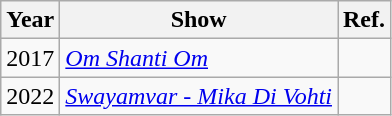<table class="wikitable sortable">
<tr>
<th>Year</th>
<th>Show</th>
<th>Ref.</th>
</tr>
<tr>
<td>2017</td>
<td><em><a href='#'>Om Shanti Om</a></em></td>
<td></td>
</tr>
<tr>
<td>2022</td>
<td><em><a href='#'>Swayamvar - Mika Di Vohti</a></em></td>
<td></td>
</tr>
</table>
